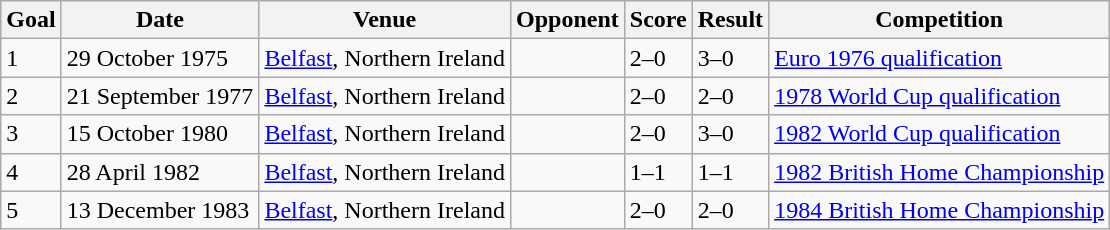<table class="wikitable">
<tr>
<th>Goal</th>
<th>Date</th>
<th>Venue</th>
<th>Opponent</th>
<th>Score</th>
<th>Result</th>
<th>Competition</th>
</tr>
<tr>
<td>1</td>
<td>29 October 1975</td>
<td><a href='#'>Belfast</a>, Northern Ireland</td>
<td></td>
<td>2–0</td>
<td>3–0</td>
<td><a href='#'>Euro 1976 qualification</a></td>
</tr>
<tr>
<td>2</td>
<td>21 September 1977</td>
<td><a href='#'>Belfast</a>, Northern Ireland</td>
<td></td>
<td>2–0</td>
<td>2–0</td>
<td><a href='#'>1978 World Cup qualification</a></td>
</tr>
<tr>
<td>3</td>
<td>15 October 1980</td>
<td><a href='#'>Belfast</a>, Northern Ireland</td>
<td></td>
<td>2–0</td>
<td>3–0</td>
<td><a href='#'>1982 World Cup qualification</a></td>
</tr>
<tr>
<td>4</td>
<td>28 April 1982</td>
<td><a href='#'>Belfast</a>, Northern Ireland</td>
<td></td>
<td>1–1</td>
<td>1–1</td>
<td><a href='#'>1982 British Home Championship</a></td>
</tr>
<tr>
<td>5</td>
<td>13 December 1983</td>
<td><a href='#'>Belfast</a>, Northern Ireland</td>
<td></td>
<td>2–0</td>
<td>2–0</td>
<td><a href='#'>1984 British Home Championship</a></td>
</tr>
</table>
